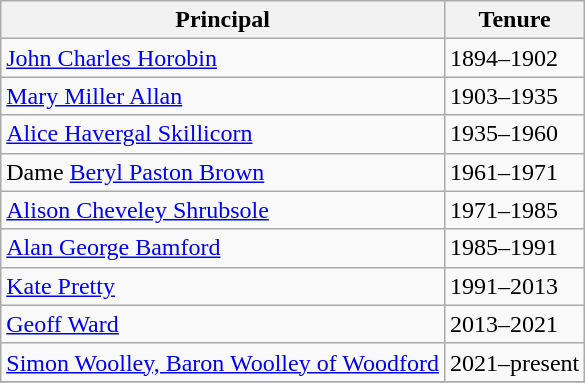<table class="wikitable">
<tr>
<th>Principal</th>
<th>Tenure</th>
</tr>
<tr>
<td><a href='#'>John Charles Horobin</a></td>
<td>1894–1902</td>
</tr>
<tr>
<td><a href='#'>Mary Miller Allan</a></td>
<td>1903–1935</td>
</tr>
<tr>
<td><a href='#'>Alice Havergal Skillicorn</a></td>
<td>1935–1960</td>
</tr>
<tr>
<td>Dame <a href='#'>Beryl Paston Brown</a></td>
<td>1961–1971</td>
</tr>
<tr>
<td><a href='#'>Alison Cheveley Shrubsole</a></td>
<td>1971–1985</td>
</tr>
<tr>
<td><a href='#'>Alan George Bamford</a></td>
<td>1985–1991</td>
</tr>
<tr>
<td><a href='#'>Kate Pretty</a></td>
<td>1991–2013</td>
</tr>
<tr>
<td><a href='#'>Geoff Ward</a></td>
<td>2013–2021</td>
</tr>
<tr>
<td><a href='#'>Simon Woolley, Baron Woolley of Woodford</a></td>
<td>2021–present</td>
</tr>
<tr>
</tr>
</table>
